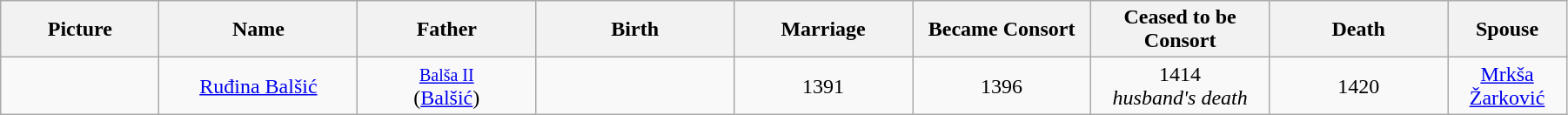<table style="width:95%;" class="wikitable">
<tr>
<th style="width:8%;">Picture</th>
<th style="width:10%;">Name</th>
<th style="width:9%;">Father</th>
<th style="width:10%;">Birth</th>
<th style="width:9%;">Marriage</th>
<th style="width:9%;">Became Consort</th>
<th style="width:9%;">Ceased to be Consort</th>
<th style="width:9%;">Death</th>
<th style="width:6%;">Spouse</th>
</tr>
<tr>
<td style="text-align:center;"></td>
<td style="text-align:center;"><a href='#'>Ruđina Balšić</a></td>
<td style="text-align:center;"><small><a href='#'>Balša II</a></small><br>(<a href='#'>Balšić</a>)</td>
<td style="text-align:center;"></td>
<td style="text-align:center;">1391</td>
<td style="text-align:center;">1396</td>
<td style="text-align:center;">1414<br><em>husband's death</em></td>
<td style="text-align:center;">1420</td>
<td style="text-align:center;"><a href='#'>Mrkša Žarković</a></td>
</tr>
</table>
